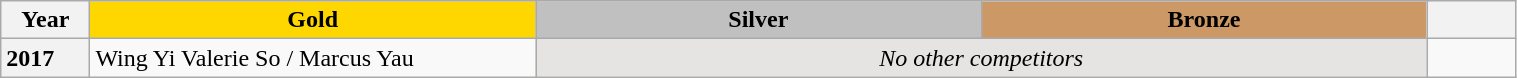<table class="wikitable unsortable" style="text-align:left; width:80%">
<tr>
<th scope="col" style="text-align:center; width:5%">Year</th>
<td scope="col" style="text-align:center; width:25%; background:gold"><strong>Gold</strong></td>
<td scope="col" style="text-align:center; width:25%; background:silver"><strong>Silver</strong></td>
<td scope="col" style="text-align:center; width:25%; background:#c96"><strong>Bronze</strong></td>
<th scope="col" style="text-align:center; width:5%"></th>
</tr>
<tr>
<th scope="row" style="text-align:left">2017</th>
<td>Wing Yi Valerie So / Marcus Yau</td>
<td colspan="2" align="center" bgcolor="e5e4e2"><em>No other competitors</em></td>
<td></td>
</tr>
</table>
